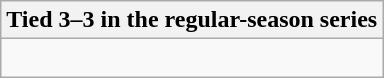<table class="wikitable collapsible collapsed">
<tr>
<th>Tied 3–3 in the regular-season series</th>
</tr>
<tr>
<td><br>




</td>
</tr>
</table>
